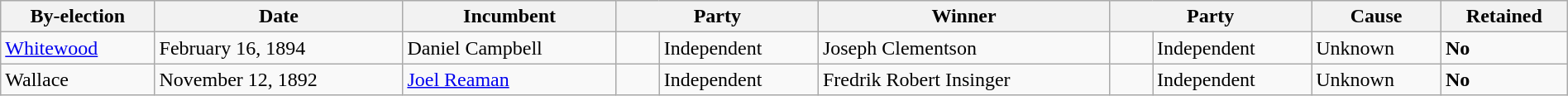<table class=wikitable style="width:100%">
<tr>
<th>By-election</th>
<th>Date</th>
<th>Incumbent</th>
<th colspan=2>Party</th>
<th>Winner</th>
<th colspan=2>Party</th>
<th>Cause</th>
<th>Retained</th>
</tr>
<tr>
<td><a href='#'>Whitewood</a></td>
<td>February 16, 1894</td>
<td>Daniel Campbell</td>
<td>    </td>
<td>Independent</td>
<td>Joseph Clementson</td>
<td>    </td>
<td>Independent</td>
<td>Unknown</td>
<td><strong>No</strong></td>
</tr>
<tr>
<td>Wallace</td>
<td>November 12, 1892</td>
<td><a href='#'>Joel Reaman</a></td>
<td>    </td>
<td>Independent</td>
<td>Fredrik Robert Insinger</td>
<td>    </td>
<td>Independent</td>
<td>Unknown</td>
<td><strong>No</strong></td>
</tr>
</table>
